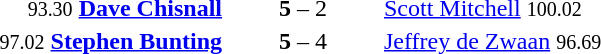<table style="text-align:center">
<tr>
<th width=223></th>
<th width=100></th>
<th width=223></th>
</tr>
<tr>
<td align=right><small>93.30</small> <strong><a href='#'>Dave Chisnall</a></strong> </td>
<td><strong>5</strong> – 2</td>
<td align=left> <a href='#'>Scott Mitchell</a> <small>100.02</small></td>
</tr>
<tr>
<td align=right><small>97.02</small> <strong><a href='#'>Stephen Bunting</a></strong> </td>
<td><strong>5</strong> – 4</td>
<td align=left> <a href='#'>Jeffrey de Zwaan</a> <small>96.69</small></td>
</tr>
</table>
